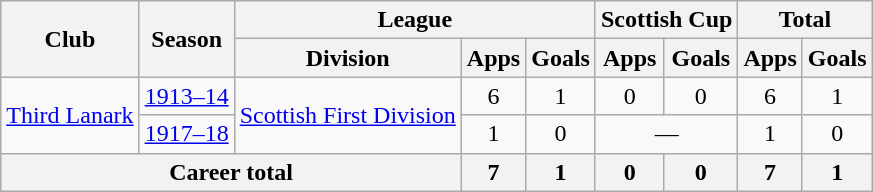<table class="wikitable" style="text-align: center">
<tr>
<th rowspan="2">Club</th>
<th rowspan="2">Season</th>
<th colspan="3">League</th>
<th colspan="2">Scottish Cup</th>
<th colspan="2">Total</th>
</tr>
<tr>
<th>Division</th>
<th>Apps</th>
<th>Goals</th>
<th>Apps</th>
<th>Goals</th>
<th>Apps</th>
<th>Goals</th>
</tr>
<tr>
<td rowspan="2"><a href='#'>Third Lanark</a></td>
<td><a href='#'>1913–14</a></td>
<td rowspan="2"><a href='#'>Scottish First Division</a></td>
<td>6</td>
<td>1</td>
<td>0</td>
<td>0</td>
<td>6</td>
<td>1</td>
</tr>
<tr>
<td><a href='#'>1917–18</a></td>
<td>1</td>
<td>0</td>
<td colspan="2">—</td>
<td>1</td>
<td>0</td>
</tr>
<tr>
<th colspan="3">Career total</th>
<th>7</th>
<th>1</th>
<th>0</th>
<th>0</th>
<th>7</th>
<th>1</th>
</tr>
</table>
